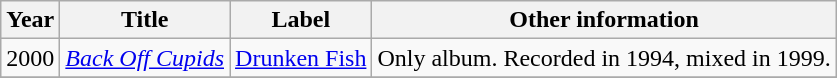<table class="wikitable">
<tr>
<th>Year</th>
<th>Title</th>
<th>Label</th>
<th>Other information</th>
</tr>
<tr>
<td>2000</td>
<td><em><a href='#'>Back Off Cupids</a></em></td>
<td><a href='#'>Drunken Fish</a></td>
<td>Only album. Recorded in 1994, mixed in 1999.</td>
</tr>
<tr>
</tr>
</table>
